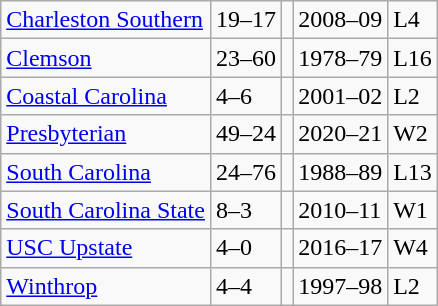<table class="wikitable">
<tr>
<td><a href='#'>Charleston Southern</a></td>
<td>19–17</td>
<td></td>
<td>2008–09</td>
<td>L4</td>
</tr>
<tr>
<td><a href='#'>Clemson</a></td>
<td>23–60</td>
<td></td>
<td>1978–79</td>
<td>L16</td>
</tr>
<tr>
<td><a href='#'>Coastal Carolina</a></td>
<td>4–6</td>
<td></td>
<td>2001–02</td>
<td>L2</td>
</tr>
<tr>
<td><a href='#'>Presbyterian</a></td>
<td>49–24</td>
<td></td>
<td>2020–21</td>
<td>W2</td>
</tr>
<tr>
<td><a href='#'>South Carolina</a></td>
<td>24–76</td>
<td></td>
<td>1988–89</td>
<td>L13</td>
</tr>
<tr>
<td><a href='#'>South Carolina State</a></td>
<td>8–3</td>
<td></td>
<td>2010–11</td>
<td>W1</td>
</tr>
<tr>
<td><a href='#'>USC Upstate</a></td>
<td>4–0</td>
<td></td>
<td>2016–17</td>
<td>W4</td>
</tr>
<tr>
<td><a href='#'>Winthrop</a></td>
<td>4–4</td>
<td></td>
<td>1997–98</td>
<td>L2</td>
</tr>
</table>
